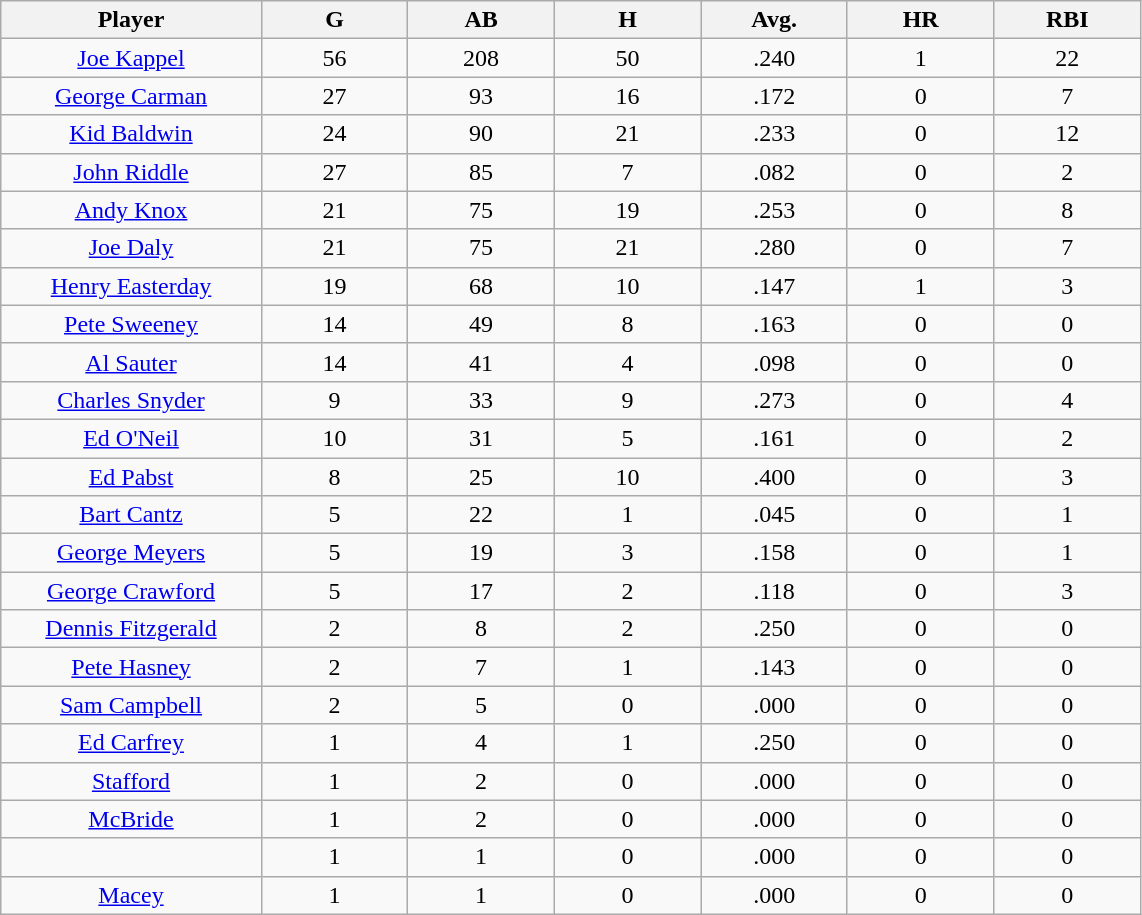<table class="wikitable sortable">
<tr>
<th bgcolor="#DDDDFF" width="16%">Player</th>
<th bgcolor="#DDDDFF" width="9%">G</th>
<th bgcolor="#DDDDFF" width="9%">AB</th>
<th bgcolor="#DDDDFF" width="9%">H</th>
<th bgcolor="#DDDDFF" width="9%">Avg.</th>
<th bgcolor="#DDDDFF" width="9%">HR</th>
<th bgcolor="#DDDDFF" width="9%">RBI</th>
</tr>
<tr align="center">
<td><a href='#'>Joe Kappel</a></td>
<td>56</td>
<td>208</td>
<td>50</td>
<td>.240</td>
<td>1</td>
<td>22</td>
</tr>
<tr align="center">
<td><a href='#'>George Carman</a></td>
<td>27</td>
<td>93</td>
<td>16</td>
<td>.172</td>
<td>0</td>
<td>7</td>
</tr>
<tr align="center">
<td><a href='#'>Kid Baldwin</a></td>
<td>24</td>
<td>90</td>
<td>21</td>
<td>.233</td>
<td>0</td>
<td>12</td>
</tr>
<tr align="center">
<td><a href='#'>John Riddle</a></td>
<td>27</td>
<td>85</td>
<td>7</td>
<td>.082</td>
<td>0</td>
<td>2</td>
</tr>
<tr align="center">
<td><a href='#'>Andy Knox</a></td>
<td>21</td>
<td>75</td>
<td>19</td>
<td>.253</td>
<td>0</td>
<td>8</td>
</tr>
<tr align="center">
<td><a href='#'>Joe Daly</a></td>
<td>21</td>
<td>75</td>
<td>21</td>
<td>.280</td>
<td>0</td>
<td>7</td>
</tr>
<tr align="center">
<td><a href='#'>Henry Easterday</a></td>
<td>19</td>
<td>68</td>
<td>10</td>
<td>.147</td>
<td>1</td>
<td>3</td>
</tr>
<tr align="center">
<td><a href='#'>Pete Sweeney</a></td>
<td>14</td>
<td>49</td>
<td>8</td>
<td>.163</td>
<td>0</td>
<td>0</td>
</tr>
<tr align="center">
<td><a href='#'>Al Sauter</a></td>
<td>14</td>
<td>41</td>
<td>4</td>
<td>.098</td>
<td>0</td>
<td>0</td>
</tr>
<tr align="center">
<td><a href='#'>Charles Snyder</a></td>
<td>9</td>
<td>33</td>
<td>9</td>
<td>.273</td>
<td>0</td>
<td>4</td>
</tr>
<tr align="center">
<td><a href='#'>Ed O'Neil</a></td>
<td>10</td>
<td>31</td>
<td>5</td>
<td>.161</td>
<td>0</td>
<td>2</td>
</tr>
<tr align="center">
<td><a href='#'>Ed Pabst</a></td>
<td>8</td>
<td>25</td>
<td>10</td>
<td>.400</td>
<td>0</td>
<td>3</td>
</tr>
<tr align="center">
<td><a href='#'>Bart Cantz</a></td>
<td>5</td>
<td>22</td>
<td>1</td>
<td>.045</td>
<td>0</td>
<td>1</td>
</tr>
<tr align="center">
<td><a href='#'>George Meyers</a></td>
<td>5</td>
<td>19</td>
<td>3</td>
<td>.158</td>
<td>0</td>
<td>1</td>
</tr>
<tr align="center">
<td><a href='#'>George Crawford</a></td>
<td>5</td>
<td>17</td>
<td>2</td>
<td>.118</td>
<td>0</td>
<td>3</td>
</tr>
<tr align="center">
<td><a href='#'>Dennis Fitzgerald</a></td>
<td>2</td>
<td>8</td>
<td>2</td>
<td>.250</td>
<td>0</td>
<td>0</td>
</tr>
<tr align="center">
<td><a href='#'>Pete Hasney</a></td>
<td>2</td>
<td>7</td>
<td>1</td>
<td>.143</td>
<td>0</td>
<td>0</td>
</tr>
<tr align="center">
<td><a href='#'>Sam Campbell</a></td>
<td>2</td>
<td>5</td>
<td>0</td>
<td>.000</td>
<td>0</td>
<td>0</td>
</tr>
<tr align="center">
<td><a href='#'>Ed Carfrey</a></td>
<td>1</td>
<td>4</td>
<td>1</td>
<td>.250</td>
<td>0</td>
<td>0</td>
</tr>
<tr align="center">
<td><a href='#'>Stafford</a></td>
<td>1</td>
<td>2</td>
<td>0</td>
<td>.000</td>
<td>0</td>
<td>0</td>
</tr>
<tr align="center">
<td><a href='#'>McBride</a></td>
<td>1</td>
<td>2</td>
<td>0</td>
<td>.000</td>
<td>0</td>
<td>0</td>
</tr>
<tr align="center">
<td></td>
<td>1</td>
<td>1</td>
<td>0</td>
<td>.000</td>
<td>0</td>
<td>0</td>
</tr>
<tr align="center">
<td><a href='#'>Macey</a></td>
<td>1</td>
<td>1</td>
<td>0</td>
<td>.000</td>
<td>0</td>
<td>0</td>
</tr>
</table>
